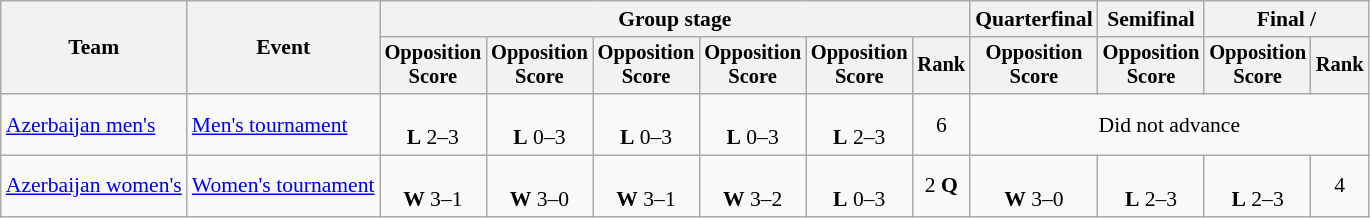<table class="wikitable" style="font-size:90%">
<tr>
<th rowspan=2>Team</th>
<th rowspan=2>Event</th>
<th colspan=6>Group stage</th>
<th>Quarterfinal</th>
<th>Semifinal</th>
<th colspan=2>Final / </th>
</tr>
<tr style="font-size:95%">
<th>Opposition<br>Score</th>
<th>Opposition<br>Score</th>
<th>Opposition<br>Score</th>
<th>Opposition<br>Score</th>
<th>Opposition<br>Score</th>
<th>Rank</th>
<th>Opposition<br>Score</th>
<th>Opposition<br>Score</th>
<th>Opposition<br>Score</th>
<th>Rank</th>
</tr>
<tr align=center>
<td align=left><a href='#'>Azerbaijan men's</a></td>
<td align=left><a href='#'>Men's tournament</a></td>
<td><br><strong>L</strong> 2–3</td>
<td><br><strong>L</strong> 0–3</td>
<td><br><strong>L</strong> 0–3</td>
<td><br><strong>L</strong> 0–3</td>
<td><br><strong>L</strong> 2–3</td>
<td>6</td>
<td colspan=4>Did not advance</td>
</tr>
<tr align=center>
<td align=left><a href='#'>Azerbaijan women's</a></td>
<td align=left><a href='#'>Women's tournament</a></td>
<td><br><strong>W</strong> 3–1</td>
<td><br><strong>W</strong> 3–0</td>
<td><br><strong>W</strong> 3–1</td>
<td><br><strong>W</strong> 3–2</td>
<td><br><strong>L</strong> 0–3</td>
<td>2 <strong>Q</strong></td>
<td><br><strong>W</strong> 3–0</td>
<td><br><strong>L</strong> 2–3</td>
<td><br><strong>L</strong> 2–3</td>
<td>4</td>
</tr>
</table>
